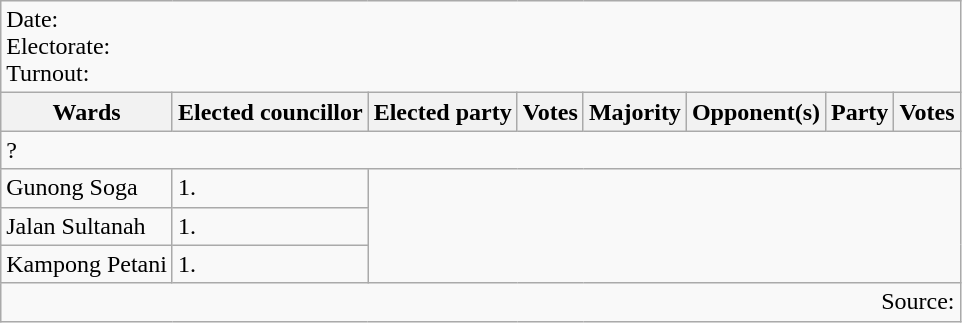<table class=wikitable>
<tr>
<td colspan=8>Date: <br>Electorate: <br>Turnout:</td>
</tr>
<tr>
<th>Wards</th>
<th>Elected councillor</th>
<th>Elected party</th>
<th>Votes</th>
<th>Majority</th>
<th>Opponent(s)</th>
<th>Party</th>
<th>Votes</th>
</tr>
<tr>
<td colspan=8>?</td>
</tr>
<tr>
<td>Gunong Soga</td>
<td>1.</td>
</tr>
<tr>
<td>Jalan Sultanah</td>
<td>1.</td>
</tr>
<tr>
<td>Kampong Petani</td>
<td>1.</td>
</tr>
<tr>
<td colspan=8 align=right>Source:</td>
</tr>
</table>
